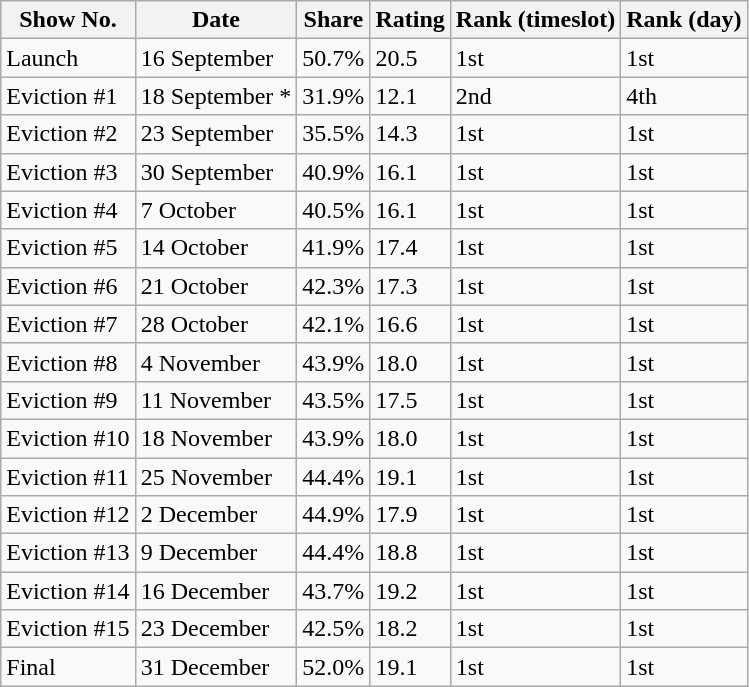<table class="wikitable sortable">
<tr>
<th><strong>Show No.</strong></th>
<th><strong>Date</strong></th>
<th><strong>Share </strong></th>
<th><strong>Rating</strong></th>
<th><strong>Rank (timeslot)</strong></th>
<th><strong>Rank (day)</strong></th>
</tr>
<tr>
<td>Launch</td>
<td>16 September</td>
<td>50.7%</td>
<td>20.5</td>
<td>1st</td>
<td>1st</td>
</tr>
<tr>
<td>Eviction #1</td>
<td>18 September *</td>
<td>31.9%</td>
<td>12.1</td>
<td>2nd</td>
<td>4th</td>
</tr>
<tr>
<td>Eviction #2</td>
<td>23 September</td>
<td>35.5%</td>
<td>14.3</td>
<td>1st</td>
<td>1st</td>
</tr>
<tr>
<td>Eviction #3</td>
<td>30 September</td>
<td>40.9%</td>
<td>16.1</td>
<td>1st</td>
<td>1st</td>
</tr>
<tr>
<td>Eviction #4</td>
<td>7 October</td>
<td>40.5%</td>
<td>16.1</td>
<td>1st</td>
<td>1st</td>
</tr>
<tr>
<td>Eviction #5</td>
<td>14 October</td>
<td>41.9%</td>
<td>17.4</td>
<td>1st</td>
<td>1st</td>
</tr>
<tr>
<td>Eviction #6</td>
<td>21 October</td>
<td>42.3%</td>
<td>17.3</td>
<td>1st</td>
<td>1st</td>
</tr>
<tr>
<td>Eviction #7</td>
<td>28 October</td>
<td>42.1%</td>
<td>16.6</td>
<td>1st</td>
<td>1st</td>
</tr>
<tr>
<td>Eviction #8</td>
<td>4 November</td>
<td>43.9%</td>
<td>18.0</td>
<td>1st</td>
<td>1st</td>
</tr>
<tr>
<td>Eviction #9</td>
<td>11 November</td>
<td>43.5%</td>
<td>17.5</td>
<td>1st</td>
<td>1st</td>
</tr>
<tr>
<td>Eviction #10</td>
<td>18 November</td>
<td>43.9%</td>
<td>18.0</td>
<td>1st</td>
<td>1st</td>
</tr>
<tr>
<td>Eviction #11</td>
<td>25 November</td>
<td>44.4%</td>
<td>19.1</td>
<td>1st</td>
<td>1st</td>
</tr>
<tr>
<td>Eviction #12</td>
<td>2 December</td>
<td>44.9%</td>
<td>17.9</td>
<td>1st</td>
<td>1st</td>
</tr>
<tr>
<td>Eviction #13</td>
<td>9 December</td>
<td>44.4%</td>
<td>18.8</td>
<td>1st</td>
<td>1st</td>
</tr>
<tr>
<td>Eviction #14</td>
<td>16 December</td>
<td>43.7%</td>
<td>19.2</td>
<td>1st</td>
<td>1st</td>
</tr>
<tr>
<td>Eviction #15</td>
<td>23 December</td>
<td>42.5%</td>
<td>18.2</td>
<td>1st</td>
<td>1st</td>
</tr>
<tr>
<td>Final</td>
<td>31 December</td>
<td>52.0%</td>
<td>19.1</td>
<td>1st</td>
<td>1st</td>
</tr>
</table>
